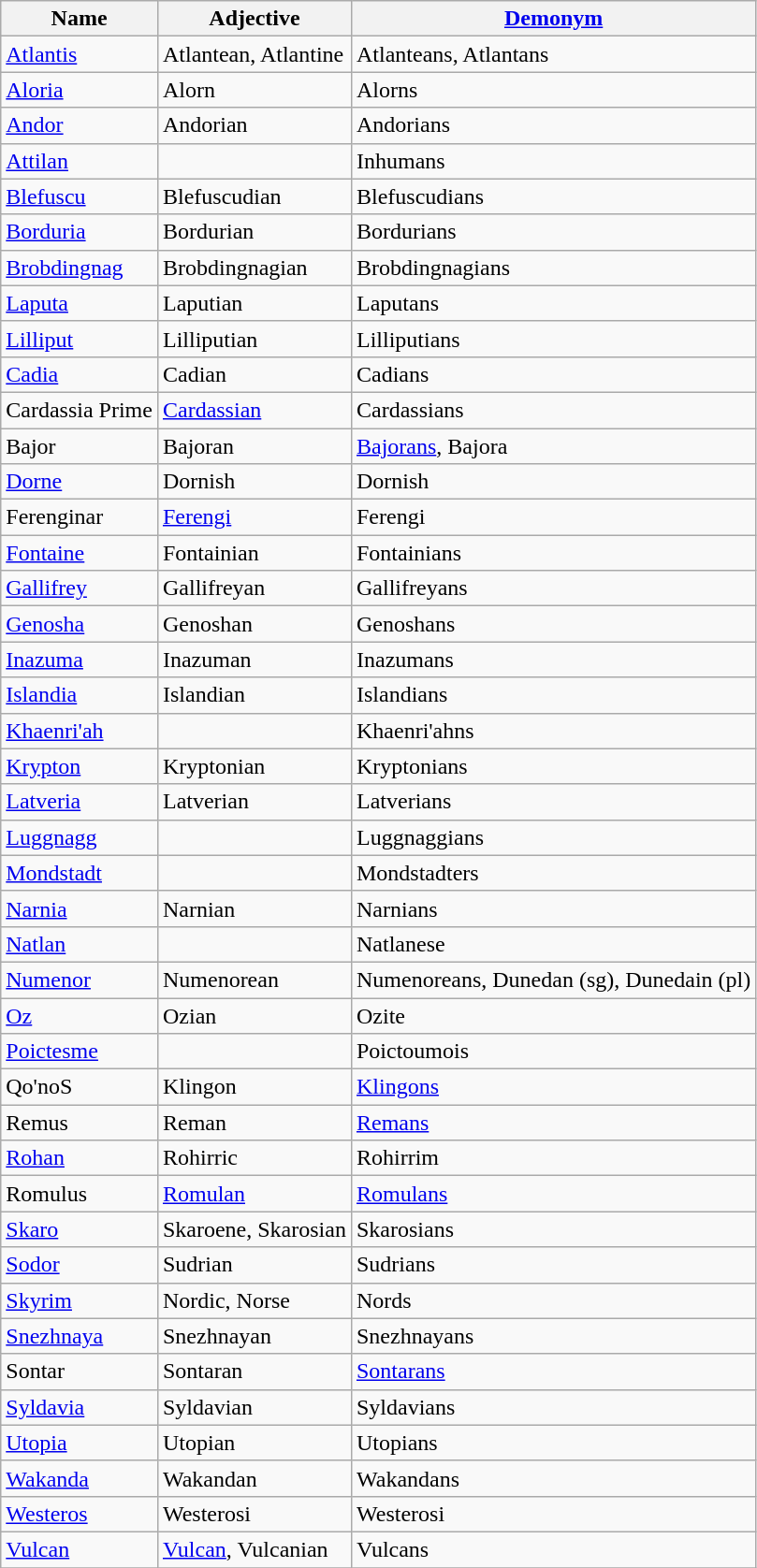<table class="wikitable">
<tr>
<th>Name</th>
<th>Adjective</th>
<th><a href='#'>Demonym</a></th>
</tr>
<tr>
<td><a href='#'>Atlantis</a></td>
<td>Atlantean, Atlantine</td>
<td>Atlanteans, Atlantans</td>
</tr>
<tr>
<td><a href='#'>Aloria</a></td>
<td>Alorn</td>
<td>Alorns</td>
</tr>
<tr>
<td><a href='#'>Andor</a></td>
<td>Andorian</td>
<td>Andorians</td>
</tr>
<tr>
<td><a href='#'>Attilan</a></td>
<td></td>
<td>Inhumans</td>
</tr>
<tr>
<td><a href='#'>Blefuscu</a></td>
<td>Blefuscudian</td>
<td>Blefuscudians</td>
</tr>
<tr>
<td><a href='#'>Borduria</a></td>
<td>Bordurian</td>
<td>Bordurians</td>
</tr>
<tr>
<td><a href='#'>Brobdingnag</a></td>
<td>Brobdingnagian</td>
<td>Brobdingnagians</td>
</tr>
<tr>
<td><a href='#'>Laputa</a></td>
<td>Laputian</td>
<td>Laputans</td>
</tr>
<tr>
<td><a href='#'>Lilliput</a></td>
<td>Lilliputian</td>
<td>Lilliputians</td>
</tr>
<tr>
<td><a href='#'>Cadia</a></td>
<td>Cadian</td>
<td>Cadians</td>
</tr>
<tr>
<td>Cardassia Prime</td>
<td><a href='#'>Cardassian</a></td>
<td>Cardassians</td>
</tr>
<tr>
<td>Bajor</td>
<td>Bajoran</td>
<td><a href='#'>Bajorans</a>, Bajora</td>
</tr>
<tr>
<td><a href='#'>Dorne</a></td>
<td>Dornish</td>
<td>Dornish</td>
</tr>
<tr>
<td>Ferenginar</td>
<td><a href='#'>Ferengi</a></td>
<td>Ferengi</td>
</tr>
<tr>
<td><a href='#'>Fontaine</a></td>
<td>Fontainian</td>
<td>Fontainians</td>
</tr>
<tr>
<td><a href='#'>Gallifrey</a></td>
<td>Gallifreyan</td>
<td>Gallifreyans</td>
</tr>
<tr>
<td><a href='#'>Genosha</a></td>
<td>Genoshan</td>
<td>Genoshans</td>
</tr>
<tr>
<td><a href='#'>Inazuma</a></td>
<td>Inazuman</td>
<td>Inazumans</td>
</tr>
<tr>
<td><a href='#'>Islandia</a></td>
<td>Islandian</td>
<td>Islandians</td>
</tr>
<tr>
<td><a href='#'>Khaenri'ah</a></td>
<td></td>
<td>Khaenri'ahns</td>
</tr>
<tr>
<td><a href='#'>Krypton</a></td>
<td>Kryptonian</td>
<td>Kryptonians</td>
</tr>
<tr>
<td><a href='#'>Latveria</a></td>
<td>Latverian</td>
<td>Latverians</td>
</tr>
<tr>
<td><a href='#'>Luggnagg</a></td>
<td></td>
<td>Luggnaggians</td>
</tr>
<tr>
<td><a href='#'>Mondstadt</a></td>
<td></td>
<td>Mondstadters</td>
</tr>
<tr>
<td><a href='#'>Narnia</a></td>
<td>Narnian</td>
<td>Narnians</td>
</tr>
<tr>
<td><a href='#'>Natlan</a></td>
<td></td>
<td>Natlanese</td>
</tr>
<tr>
<td><a href='#'>Numenor</a></td>
<td>Numenorean</td>
<td>Numenoreans, Dunedan (sg), Dunedain (pl)</td>
</tr>
<tr>
<td><a href='#'>Oz</a></td>
<td>Ozian</td>
<td>Ozite</td>
</tr>
<tr>
<td><a href='#'>Poictesme</a></td>
<td></td>
<td>Poictoumois</td>
</tr>
<tr>
<td>Qo'noS</td>
<td>Klingon</td>
<td><a href='#'>Klingons</a></td>
</tr>
<tr>
<td>Remus</td>
<td>Reman</td>
<td><a href='#'>Remans</a></td>
</tr>
<tr>
<td><a href='#'>Rohan</a></td>
<td>Rohirric</td>
<td>Rohirrim</td>
</tr>
<tr>
<td>Romulus</td>
<td><a href='#'>Romulan</a></td>
<td><a href='#'>Romulans</a></td>
</tr>
<tr>
<td><a href='#'>Skaro</a></td>
<td>Skaroene, Skarosian</td>
<td>Skarosians</td>
</tr>
<tr>
<td><a href='#'>Sodor</a></td>
<td>Sudrian</td>
<td>Sudrians</td>
</tr>
<tr>
<td><a href='#'>Skyrim</a></td>
<td>Nordic, Norse</td>
<td>Nords</td>
</tr>
<tr>
<td><a href='#'>Snezhnaya</a></td>
<td>Snezhnayan</td>
<td>Snezhnayans</td>
</tr>
<tr>
<td>Sontar</td>
<td>Sontaran</td>
<td><a href='#'>Sontarans</a></td>
</tr>
<tr>
<td><a href='#'>Syldavia</a></td>
<td>Syldavian</td>
<td>Syldavians</td>
</tr>
<tr>
<td><a href='#'>Utopia</a></td>
<td>Utopian</td>
<td>Utopians</td>
</tr>
<tr>
<td><a href='#'>Wakanda</a></td>
<td>Wakandan</td>
<td>Wakandans</td>
</tr>
<tr>
<td><a href='#'>Westeros</a></td>
<td>Westerosi</td>
<td>Westerosi</td>
</tr>
<tr>
<td><a href='#'>Vulcan</a></td>
<td><a href='#'>Vulcan</a>, Vulcanian</td>
<td>Vulcans</td>
</tr>
<tr>
</tr>
</table>
